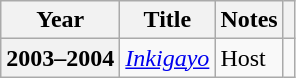<table class="wikitable plainrowheaders">
<tr>
<th scope="col">Year</th>
<th scope="col">Title</th>
<th scope="col">Notes</th>
<th scope="col" class="unsortable"></th>
</tr>
<tr>
<th scope="row">2003–2004</th>
<td><em><a href='#'>Inkigayo</a></em></td>
<td>Host</td>
<td style="text-align:center"></td>
</tr>
</table>
